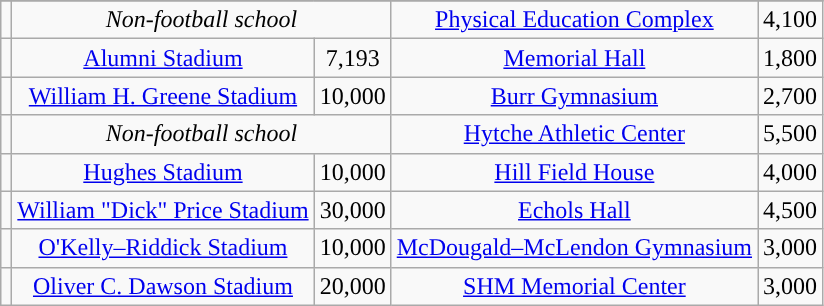<table class="wikitable sortable" style="text-align: center;">
<tr>
</tr>
<tr>
<td style="text-align:center; "><a href='#'></a></td>
<td colspan=2><em>Non-football school</em></td>
<td><a href='#'>Physical Education Complex</a></td>
<td>4,100</td>
</tr>
<tr>
<td style="text-align:center; "><a href='#'></a></td>
<td><a href='#'>Alumni Stadium</a></td>
<td>7,193</td>
<td><a href='#'>Memorial Hall</a></td>
<td>1,800</td>
</tr>
<tr>
<td style="text-align:center; "><a href='#'></a></td>
<td><a href='#'>William H. Greene Stadium</a></td>
<td>10,000</td>
<td><a href='#'>Burr Gymnasium</a></td>
<td>2,700</td>
</tr>
<tr>
<td style="text-align:center; "><a href='#'></a></td>
<td colspan=2><em>Non-football school</em></td>
<td><a href='#'>Hytche Athletic Center</a></td>
<td>5,500</td>
</tr>
<tr>
<td style="text-align:center; "><a href='#'></a></td>
<td><a href='#'>Hughes Stadium</a></td>
<td>10,000</td>
<td><a href='#'>Hill Field House</a></td>
<td>4,000</td>
</tr>
<tr>
<td style="text-align:center; "><a href='#'></a></td>
<td><a href='#'>William "Dick" Price Stadium</a></td>
<td>30,000</td>
<td><a href='#'>Echols Hall</a></td>
<td>4,500</td>
</tr>
<tr>
<td style="text-align:center; "><a href='#'></a></td>
<td><a href='#'>O'Kelly–Riddick Stadium</a></td>
<td>10,000</td>
<td><a href='#'>McDougald–McLendon Gymnasium</a></td>
<td>3,000</td>
</tr>
<tr>
<td style="text-align:center; "><a href='#'></a></td>
<td><a href='#'>Oliver C. Dawson Stadium</a></td>
<td>20,000</td>
<td><a href='#'>SHM Memorial Center</a></td>
<td>3,000</td>
</tr>
</table>
